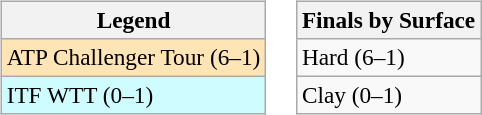<table>
<tr valign=top>
<td><br><table class=wikitable style=font-size:97%>
<tr>
<th>Legend</th>
</tr>
<tr style="background:moccasin;">
<td>ATP Challenger Tour (6–1)</td>
</tr>
<tr style="background:#cffcff;">
<td>ITF WTT (0–1)</td>
</tr>
</table>
</td>
<td><br><table class=wikitable style=font-size:97%>
<tr>
<th>Finals by Surface</th>
</tr>
<tr>
<td>Hard (6–1)</td>
</tr>
<tr>
<td>Clay (0–1)</td>
</tr>
</table>
</td>
</tr>
</table>
